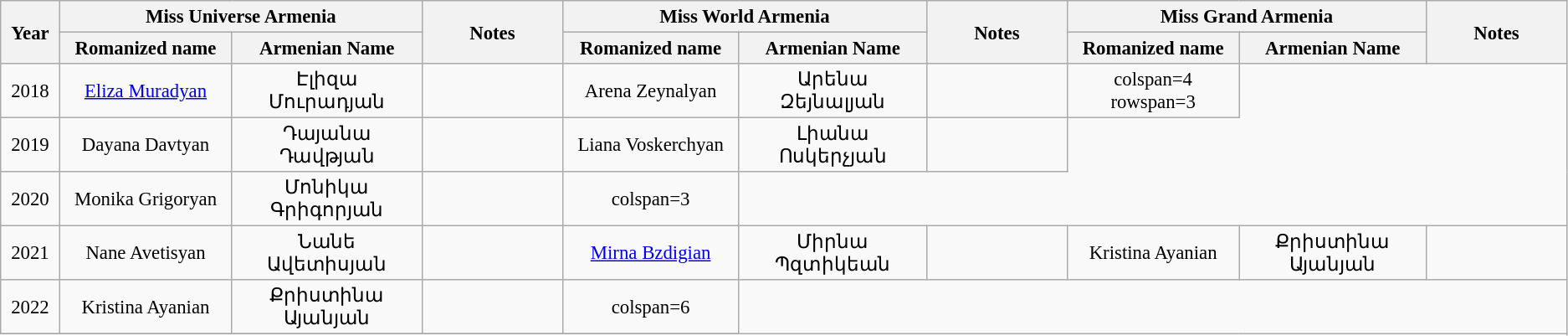<table class="wikitable" style="font-size: 95%; text-align:center">
<tr>
<th width="60" rowspan="2">Year</th>
<th width="500" colspan="2">Miss Universe Armenia</th>
<th width="250" rowspan="2">Notes</th>
<th width="500" colspan="2">Miss World Armenia</th>
<th width="250" rowspan="2">Notes</th>
<th width="500" colspan="2">Miss Grand Armenia</th>
<th width="250" rowspan="2">Notes</th>
</tr>
<tr>
<th width="250">Romanized name</th>
<th width="250">Armenian Name</th>
<th width="250">Romanized name</th>
<th width="250">Armenian Name</th>
<th width="250">Romanized name</th>
<th width="250">Armenian Name</th>
</tr>
<tr>
<td>2018</td>
<td><a href='#'>Eliza Muradyan</a></td>
<td>Էլիզա Մուրադյան</td>
<td></td>
<td>Arena Zeynalyan</td>
<td>Արենա Զեյնալյան</td>
<td></td>
<td>colspan=4 rowspan=3 </td>
</tr>
<tr>
<td>2019</td>
<td>Dayana Davtyan</td>
<td>Դայանա Դավթյան</td>
<td></td>
<td>Liana Voskerchyan</td>
<td>Լիանա Ոսկերչյան</td>
<td></td>
</tr>
<tr>
<td>2020</td>
<td>Monika Grigoryan</td>
<td>Մոնիկա Գրիգորյան</td>
<td></td>
<td>colspan=3 </td>
</tr>
<tr>
<td>2021</td>
<td>Nane Avetisyan</td>
<td>Նանե Ավետիսյան</td>
<td></td>
<td><a href='#'>Mirna Bzdigian</a></td>
<td>Միրնա Պզտիկեան</td>
<td></td>
<td>Kristina Ayanian</td>
<td>Քրիստինա Այանյան</td>
<td></td>
</tr>
<tr>
<td>2022</td>
<td>Kristina Ayanian</td>
<td>Քրիստինա Այանյան</td>
<td></td>
<td>colspan=6 </td>
</tr>
<tr>
</tr>
</table>
